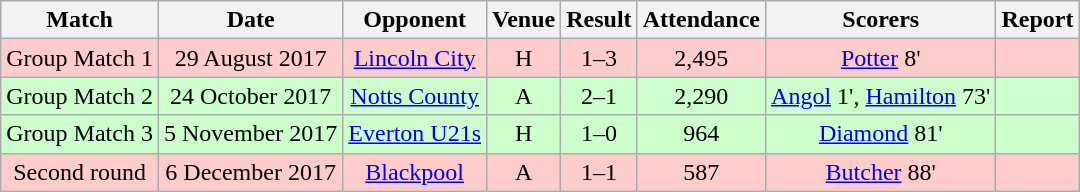<table class="wikitable" style="font-size:100%; text-align:center">
<tr>
<th>Match</th>
<th>Date</th>
<th>Opponent</th>
<th>Venue</th>
<th>Result</th>
<th>Attendance</th>
<th>Scorers</th>
<th>Report</th>
</tr>
<tr bgcolor=FFCCCC>
<td>Group Match 1</td>
<td>29 August 2017</td>
<td><a href='#'>Lincoln City</a></td>
<td>H</td>
<td>1–3</td>
<td>2,495</td>
<td><a href='#'>Potter</a> 8'</td>
<td></td>
</tr>
<tr bgcolor=CCFFCC>
<td>Group Match 2</td>
<td>24 October 2017</td>
<td><a href='#'>Notts County</a></td>
<td>A</td>
<td>2–1</td>
<td>2,290</td>
<td><a href='#'>Angol</a> 1', <a href='#'>Hamilton</a> 73'</td>
<td></td>
</tr>
<tr bgcolor=CCFFCC>
<td>Group Match 3</td>
<td>5 November 2017</td>
<td><a href='#'>Everton U21s</a></td>
<td>H</td>
<td>1–0</td>
<td>964</td>
<td><a href='#'>Diamond</a> 81'</td>
<td></td>
</tr>
<tr bgcolor=FFCCCC>
<td>Second round</td>
<td>6 December 2017</td>
<td><a href='#'>Blackpool</a></td>
<td>A</td>
<td>1–1 </td>
<td>587</td>
<td><a href='#'>Butcher</a> 88'</td>
<td></td>
</tr>
</table>
